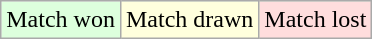<table class="wikitable">
<tr style="background:#dfd;">
<td>Match won</td>
<td style="background:#ffd;">Match drawn</td>
<td style="background:#fdd;">Match lost</td>
</tr>
</table>
